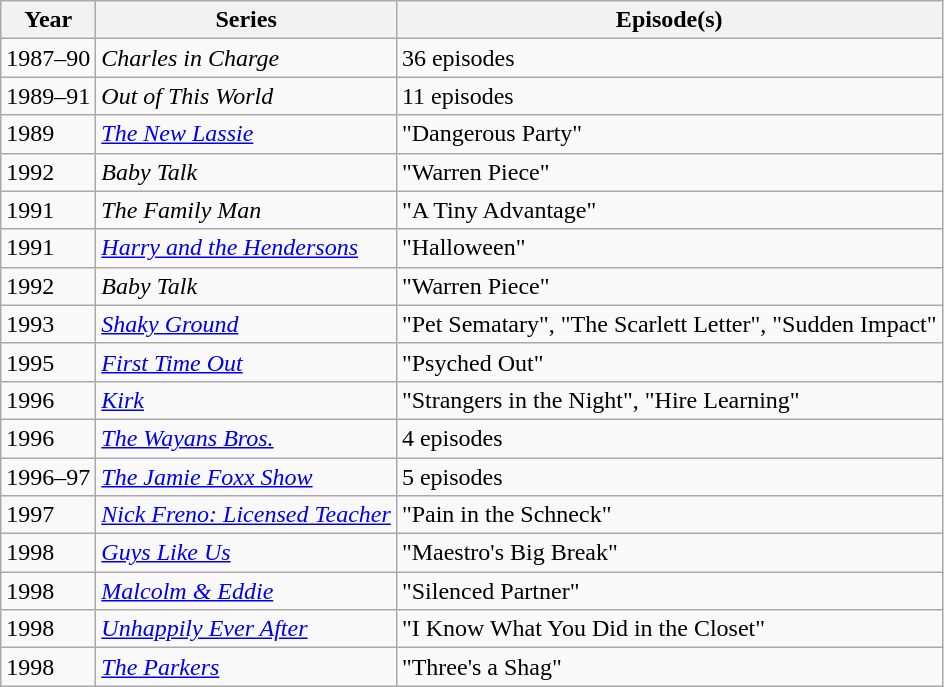<table class="wikitable sortable">
<tr>
<th>Year</th>
<th>Series</th>
<th class="unsortable">Episode(s)</th>
</tr>
<tr>
<td>1987–90</td>
<td><em>Charles in Charge</em></td>
<td>36 episodes</td>
</tr>
<tr>
<td>1989–91</td>
<td><em>Out of This World</em></td>
<td>11 episodes</td>
</tr>
<tr>
<td>1989</td>
<td><em><a href='#'>The New Lassie</a></em></td>
<td>"Dangerous Party"</td>
</tr>
<tr>
<td>1992</td>
<td><em>Baby Talk</em></td>
<td>"Warren Piece"</td>
</tr>
<tr>
<td>1991</td>
<td><em>The Family Man</em></td>
<td>"A Tiny Advantage"</td>
</tr>
<tr>
<td>1991</td>
<td><em><a href='#'>Harry and the Hendersons</a></em></td>
<td>"Halloween"</td>
</tr>
<tr>
<td>1992</td>
<td><em>Baby Talk</em></td>
<td>"Warren Piece"</td>
</tr>
<tr>
<td>1993</td>
<td><em><a href='#'>Shaky Ground</a></em></td>
<td>"Pet Sematary", "The Scarlett Letter", "Sudden Impact"</td>
</tr>
<tr>
<td>1995</td>
<td><em><a href='#'>First Time Out</a></em></td>
<td>"Psyched Out"</td>
</tr>
<tr>
<td>1996</td>
<td><em><a href='#'>Kirk</a></em></td>
<td>"Strangers in the Night", "Hire Learning"</td>
</tr>
<tr>
<td>1996</td>
<td><em><a href='#'>The Wayans Bros.</a></em></td>
<td>4 episodes</td>
</tr>
<tr>
<td>1996–97</td>
<td><em><a href='#'>The Jamie Foxx Show</a></em></td>
<td>5 episodes</td>
</tr>
<tr>
<td>1997</td>
<td><em><a href='#'>Nick Freno: Licensed Teacher</a></em></td>
<td>"Pain in the Schneck"</td>
</tr>
<tr>
<td>1998</td>
<td><em><a href='#'>Guys Like Us</a></em></td>
<td>"Maestro's Big Break"</td>
</tr>
<tr>
<td>1998</td>
<td><em><a href='#'>Malcolm & Eddie</a></em></td>
<td>"Silenced Partner"</td>
</tr>
<tr>
<td>1998</td>
<td><em><a href='#'>Unhappily Ever After</a></em></td>
<td>"I Know What You Did in the Closet"</td>
</tr>
<tr>
<td>1998</td>
<td><em><a href='#'>The Parkers</a></em></td>
<td>"Three's a Shag"</td>
</tr>
</table>
